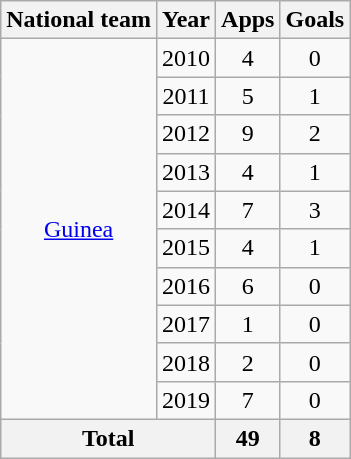<table class="wikitable" style="text-align:center">
<tr>
<th>National team</th>
<th>Year</th>
<th>Apps</th>
<th>Goals</th>
</tr>
<tr>
<td rowspan="10"><a href='#'>Guinea</a></td>
<td>2010</td>
<td>4</td>
<td>0</td>
</tr>
<tr>
<td>2011</td>
<td>5</td>
<td>1</td>
</tr>
<tr>
<td>2012</td>
<td>9</td>
<td>2</td>
</tr>
<tr>
<td>2013</td>
<td>4</td>
<td>1</td>
</tr>
<tr>
<td>2014</td>
<td>7</td>
<td>3</td>
</tr>
<tr>
<td>2015</td>
<td>4</td>
<td>1</td>
</tr>
<tr>
<td>2016</td>
<td>6</td>
<td>0</td>
</tr>
<tr>
<td>2017</td>
<td>1</td>
<td>0</td>
</tr>
<tr>
<td>2018</td>
<td>2</td>
<td>0</td>
</tr>
<tr>
<td>2019</td>
<td>7</td>
<td>0</td>
</tr>
<tr>
<th colspan="2">Total</th>
<th>49</th>
<th>8</th>
</tr>
</table>
